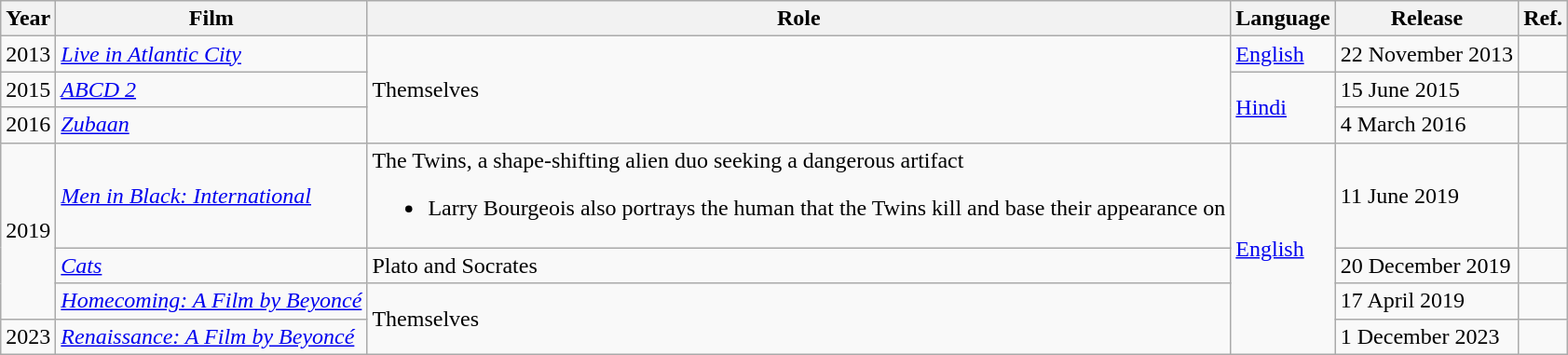<table class="wikitable sortable">
<tr>
<th>Year</th>
<th>Film</th>
<th>Role</th>
<th>Language</th>
<th>Release</th>
<th class="unsortable">Ref.</th>
</tr>
<tr>
<td>2013</td>
<td><em><a href='#'>Live in Atlantic City</a></em></td>
<td rowspan="3">Themselves</td>
<td><a href='#'>English</a></td>
<td>22 November 2013</td>
<td></td>
</tr>
<tr>
<td>2015</td>
<td><em><a href='#'>ABCD 2</a></em></td>
<td rowspan="2"><a href='#'>Hindi</a></td>
<td>15 June 2015</td>
<td></td>
</tr>
<tr>
<td>2016</td>
<td><em><a href='#'>Zubaan</a></em></td>
<td>4 March 2016</td>
<td></td>
</tr>
<tr>
<td rowspan=3>2019</td>
<td><em><a href='#'>Men in Black: International</a></em></td>
<td>The Twins, a shape-shifting alien duo seeking a dangerous artifact<br><ul><li>Larry Bourgeois also portrays the human that the Twins kill and base their appearance on</li></ul></td>
<td rowspan="4"><a href='#'>English</a></td>
<td>11 June 2019</td>
<td></td>
</tr>
<tr>
<td><em><a href='#'>Cats</a></em></td>
<td>Plato and Socrates</td>
<td>20 December 2019</td>
<td></td>
</tr>
<tr>
<td><em><a href='#'>Homecoming: A Film by Beyoncé</a></em></td>
<td rowspan="2">Themselves</td>
<td>17 April 2019</td>
<td></td>
</tr>
<tr>
<td>2023</td>
<td><em><a href='#'>Renaissance: A Film by Beyoncé</a></em></td>
<td>1 December 2023</td>
<td></td>
</tr>
</table>
